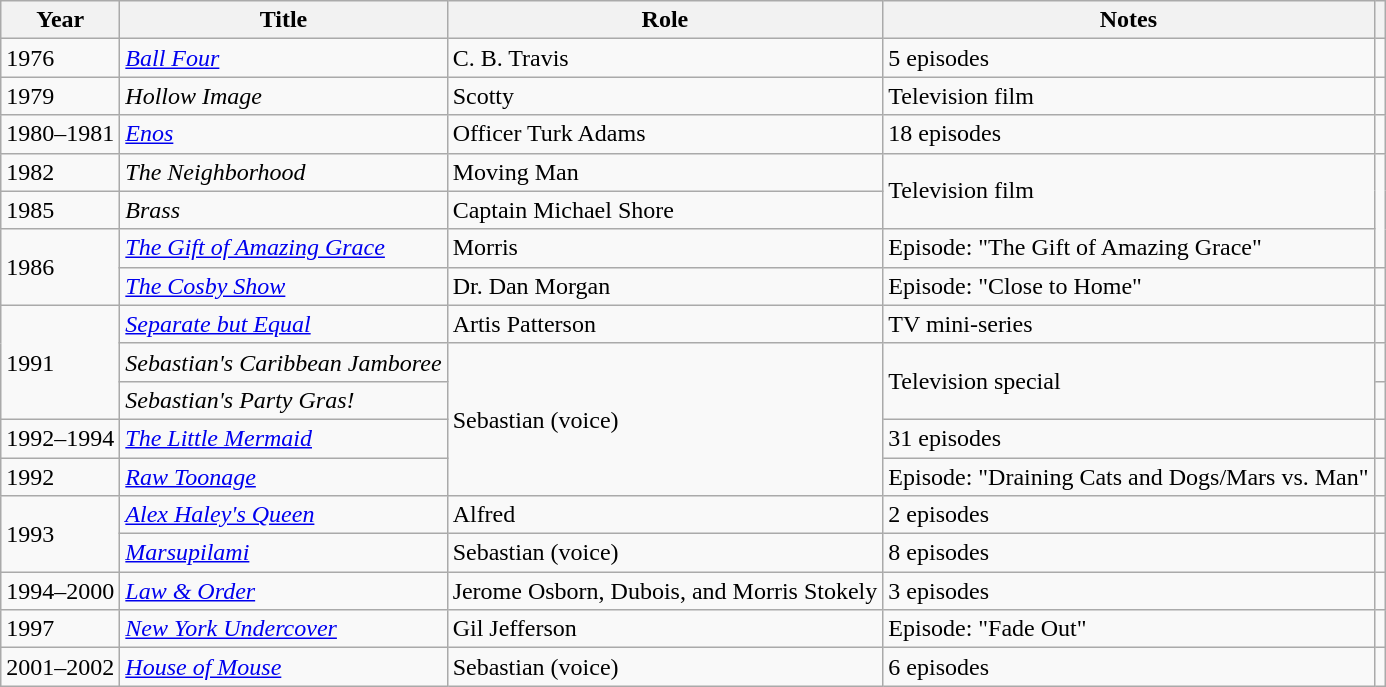<table class="wikitable sortable">
<tr>
<th>Year</th>
<th>Title</th>
<th>Role</th>
<th>Notes</th>
<th scope="col" class="unsortable"></th>
</tr>
<tr>
<td>1976</td>
<td><em><a href='#'>Ball Four</a></em></td>
<td>C. B. Travis</td>
<td>5 episodes</td>
<td></td>
</tr>
<tr>
<td>1979</td>
<td><em>Hollow Image</em></td>
<td>Scotty</td>
<td>Television film</td>
<td></td>
</tr>
<tr>
<td>1980–1981</td>
<td><em><a href='#'>Enos</a></em></td>
<td>Officer Turk Adams</td>
<td>18 episodes</td>
<td></td>
</tr>
<tr>
<td>1982</td>
<td><em>The Neighborhood</em></td>
<td>Moving Man</td>
<td rowspan="2">Television film</td>
<td rowspan="3"></td>
</tr>
<tr>
<td>1985</td>
<td><em>Brass</em></td>
<td>Captain Michael Shore</td>
</tr>
<tr>
<td rowspan="2">1986</td>
<td><em><a href='#'>The Gift of Amazing Grace</a></em></td>
<td>Morris</td>
<td>Episode: "The Gift of Amazing Grace"</td>
</tr>
<tr>
<td><em><a href='#'>The Cosby Show</a></em></td>
<td>Dr. Dan Morgan</td>
<td>Episode: "Close to Home"</td>
<td></td>
</tr>
<tr>
<td rowspan="3">1991</td>
<td><em><a href='#'>Separate but Equal</a></em></td>
<td>Artis Patterson</td>
<td>TV mini-series</td>
<td></td>
</tr>
<tr>
<td><em>Sebastian's Caribbean Jamboree</em></td>
<td rowspan="4">Sebastian (voice)</td>
<td rowspan="2">Television special</td>
<td></td>
</tr>
<tr>
<td><em>Sebastian's Party Gras!</em></td>
<td></td>
</tr>
<tr>
<td>1992–1994</td>
<td><em><a href='#'>The Little Mermaid</a></em></td>
<td>31 episodes</td>
<td></td>
</tr>
<tr>
<td>1992</td>
<td><em><a href='#'>Raw Toonage</a></em></td>
<td>Episode: "Draining Cats and Dogs/Mars vs. Man"</td>
<td></td>
</tr>
<tr>
<td rowspan="2">1993</td>
<td><em><a href='#'>Alex Haley's Queen</a></em></td>
<td>Alfred</td>
<td>2 episodes</td>
<td></td>
</tr>
<tr>
<td><em><a href='#'>Marsupilami</a></em></td>
<td>Sebastian (voice)</td>
<td>8 episodes</td>
<td></td>
</tr>
<tr>
<td>1994–2000</td>
<td><em><a href='#'>Law & Order</a></em></td>
<td>Jerome Osborn, Dubois, and Morris Stokely</td>
<td>3 episodes</td>
<td></td>
</tr>
<tr>
<td>1997</td>
<td><em><a href='#'>New York Undercover</a></em></td>
<td>Gil Jefferson</td>
<td>Episode: "Fade Out"</td>
<td></td>
</tr>
<tr>
<td>2001–2002</td>
<td><em><a href='#'>House of Mouse</a></em></td>
<td rowspan="2">Sebastian (voice)</td>
<td>6 episodes</td>
<td></td>
</tr>
</table>
